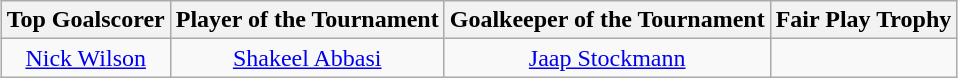<table class=wikitable style="text-align:center; margin:auto">
<tr>
<th>Top Goalscorer</th>
<th>Player of the Tournament</th>
<th>Goalkeeper of the Tournament</th>
<th>Fair Play Trophy</th>
</tr>
<tr>
<td> <a href='#'>Nick Wilson</a></td>
<td> <a href='#'>Shakeel Abbasi</a></td>
<td> <a href='#'>Jaap Stockmann</a></td>
<td></td>
</tr>
</table>
